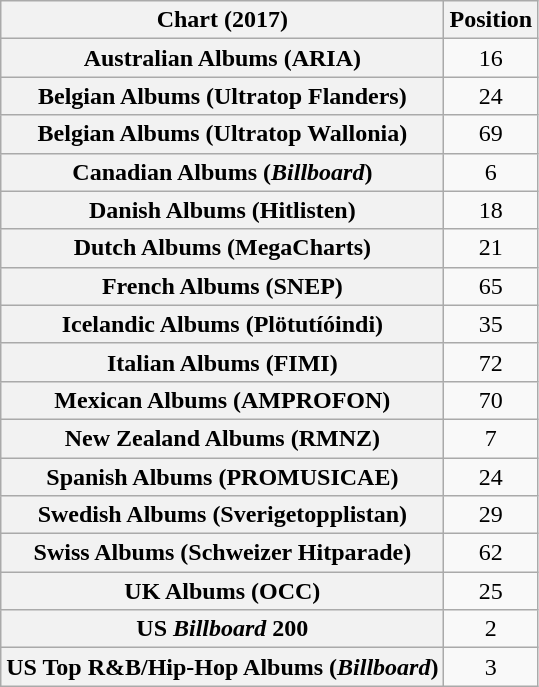<table class="wikitable sortable plainrowheaders" style="text-align:center">
<tr>
<th scope="col">Chart (2017)</th>
<th scope="col">Position</th>
</tr>
<tr>
<th scope="row">Australian Albums (ARIA)</th>
<td>16</td>
</tr>
<tr>
<th scope="row">Belgian Albums (Ultratop Flanders)</th>
<td>24</td>
</tr>
<tr>
<th scope="row">Belgian Albums (Ultratop Wallonia)</th>
<td>69</td>
</tr>
<tr>
<th scope="row">Canadian Albums (<em>Billboard</em>)</th>
<td>6</td>
</tr>
<tr>
<th scope="row">Danish Albums (Hitlisten)</th>
<td>18</td>
</tr>
<tr>
<th scope="row">Dutch Albums (MegaCharts)</th>
<td>21</td>
</tr>
<tr>
<th scope="row">French Albums (SNEP)</th>
<td>65</td>
</tr>
<tr>
<th scope="row">Icelandic Albums (Plötutíóindi)</th>
<td>35</td>
</tr>
<tr>
<th scope="row">Italian Albums (FIMI)</th>
<td>72</td>
</tr>
<tr>
<th scope="row">Mexican Albums (AMPROFON)</th>
<td>70</td>
</tr>
<tr>
<th scope="row">New Zealand Albums (RMNZ)</th>
<td>7</td>
</tr>
<tr>
<th scope="row">Spanish Albums (PROMUSICAE)</th>
<td>24</td>
</tr>
<tr>
<th scope="row">Swedish Albums (Sverigetopplistan)</th>
<td>29</td>
</tr>
<tr>
<th scope="row">Swiss Albums (Schweizer Hitparade)</th>
<td>62</td>
</tr>
<tr>
<th scope="row">UK Albums (OCC)</th>
<td>25</td>
</tr>
<tr>
<th scope="row">US <em>Billboard</em> 200</th>
<td>2</td>
</tr>
<tr>
<th scope="row">US Top R&B/Hip-Hop Albums (<em>Billboard</em>)</th>
<td>3</td>
</tr>
</table>
